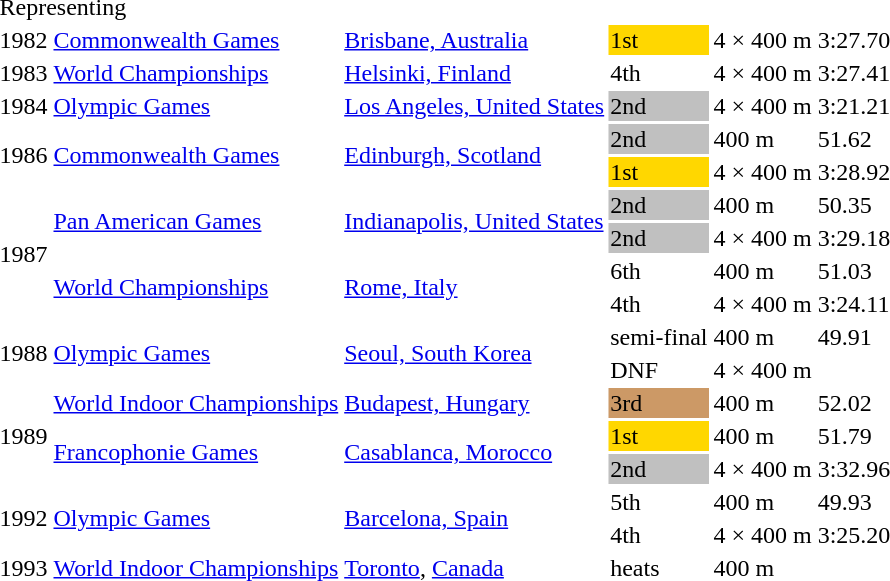<table>
<tr>
<td colspan="6">Representing </td>
</tr>
<tr>
<td>1982</td>
<td><a href='#'>Commonwealth Games</a></td>
<td><a href='#'>Brisbane, Australia</a></td>
<td bgcolor="gold">1st</td>
<td>4 × 400 m</td>
<td>3:27.70</td>
</tr>
<tr>
<td>1983</td>
<td><a href='#'>World Championships</a></td>
<td><a href='#'>Helsinki, Finland</a></td>
<td>4th</td>
<td>4 × 400 m</td>
<td>3:27.41</td>
</tr>
<tr>
<td>1984</td>
<td><a href='#'>Olympic Games</a></td>
<td><a href='#'>Los Angeles, United States</a></td>
<td bgcolor="silver">2nd</td>
<td>4 × 400 m</td>
<td>3:21.21</td>
</tr>
<tr>
<td rowspan=2>1986</td>
<td rowspan=2><a href='#'>Commonwealth Games</a></td>
<td rowspan=2><a href='#'>Edinburgh, Scotland</a></td>
<td bgcolor="silver">2nd</td>
<td>400 m</td>
<td>51.62</td>
</tr>
<tr>
<td bgcolor="gold">1st</td>
<td>4 × 400 m</td>
<td>3:28.92</td>
</tr>
<tr>
<td rowspan=4>1987</td>
<td rowspan=2><a href='#'>Pan American Games</a></td>
<td rowspan=2><a href='#'>Indianapolis, United States</a></td>
<td bgcolor="silver">2nd</td>
<td>400 m</td>
<td>50.35</td>
</tr>
<tr>
<td bgcolor="silver">2nd</td>
<td>4 × 400 m</td>
<td>3:29.18</td>
</tr>
<tr>
<td rowspan=2><a href='#'>World Championships</a></td>
<td rowspan=2><a href='#'>Rome, Italy</a></td>
<td>6th</td>
<td>400 m</td>
<td>51.03</td>
</tr>
<tr>
<td>4th</td>
<td>4 × 400 m</td>
<td>3:24.11</td>
</tr>
<tr>
<td rowspan=2>1988</td>
<td rowspan=2><a href='#'>Olympic Games</a></td>
<td rowspan=2><a href='#'>Seoul, South Korea</a></td>
<td>semi-final</td>
<td>400 m</td>
<td>49.91</td>
</tr>
<tr>
<td>DNF</td>
<td>4 × 400 m</td>
<td></td>
</tr>
<tr>
<td rowspan=3>1989</td>
<td><a href='#'>World Indoor Championships</a></td>
<td><a href='#'>Budapest, Hungary</a></td>
<td bgcolor="cc9966">3rd</td>
<td>400 m</td>
<td>52.02</td>
</tr>
<tr>
<td rowspan=2><a href='#'>Francophonie Games</a></td>
<td rowspan=2><a href='#'>Casablanca, Morocco</a></td>
<td bgcolor="gold">1st</td>
<td>400 m</td>
<td>51.79</td>
</tr>
<tr>
<td bgcolor="silver">2nd</td>
<td>4 × 400 m</td>
<td>3:32.96</td>
</tr>
<tr>
<td rowspan=2>1992</td>
<td rowspan=2><a href='#'>Olympic Games</a></td>
<td rowspan=2><a href='#'>Barcelona, Spain</a></td>
<td>5th</td>
<td>400 m</td>
<td>49.93</td>
</tr>
<tr>
<td>4th</td>
<td>4 × 400 m</td>
<td>3:25.20</td>
</tr>
<tr>
<td>1993</td>
<td><a href='#'>World Indoor Championships</a></td>
<td><a href='#'>Toronto</a>, <a href='#'>Canada</a></td>
<td>heats</td>
<td>400 m</td>
<td></td>
</tr>
</table>
